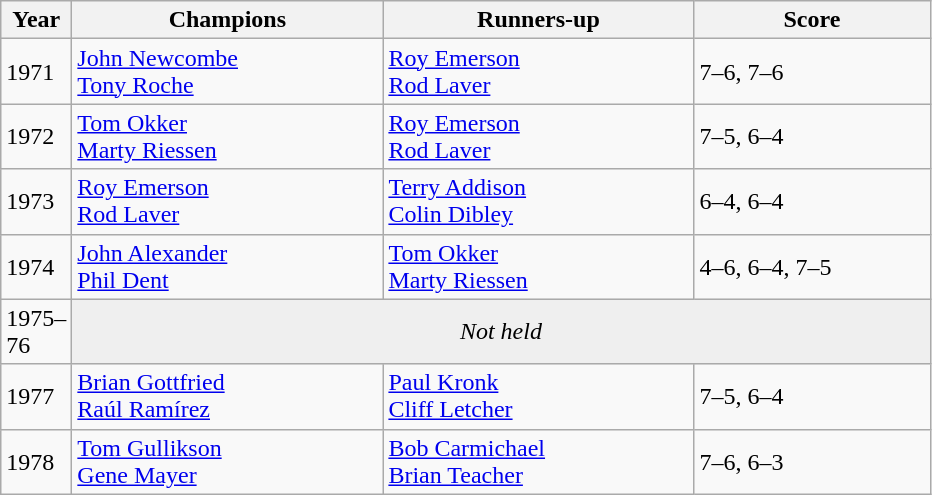<table class="wikitable">
<tr>
<th style="width:40px">Year</th>
<th style="width:200px">Champions</th>
<th style="width:200px">Runners-up</th>
<th style="width:150px" class="unsortable">Score</th>
</tr>
<tr>
<td>1971</td>
<td> <a href='#'>John Newcombe</a><br> <a href='#'>Tony Roche</a></td>
<td> <a href='#'>Roy Emerson</a><br> <a href='#'>Rod Laver</a></td>
<td>7–6, 7–6</td>
</tr>
<tr>
<td>1972</td>
<td> <a href='#'>Tom Okker</a><br> <a href='#'>Marty Riessen</a></td>
<td> <a href='#'>Roy Emerson</a><br> <a href='#'>Rod Laver</a></td>
<td>7–5, 6–4</td>
</tr>
<tr>
<td>1973</td>
<td> <a href='#'>Roy Emerson</a><br> <a href='#'>Rod Laver</a></td>
<td> <a href='#'>Terry Addison</a><br> <a href='#'>Colin Dibley</a></td>
<td>6–4, 6–4</td>
</tr>
<tr>
<td>1974</td>
<td> <a href='#'>John Alexander</a><br> <a href='#'>Phil Dent</a></td>
<td> <a href='#'>Tom Okker</a><br> <a href='#'>Marty Riessen</a></td>
<td>4–6, 6–4, 7–5</td>
</tr>
<tr>
<td>1975–76</td>
<td colspan=3 align=center style="background:#efefef"><em>Not held</em></td>
</tr>
<tr>
<td>1977</td>
<td> <a href='#'>Brian Gottfried</a><br> <a href='#'>Raúl Ramírez</a></td>
<td> <a href='#'>Paul Kronk</a><br> <a href='#'>Cliff Letcher</a></td>
<td>7–5, 6–4</td>
</tr>
<tr>
<td>1978</td>
<td> <a href='#'>Tom Gullikson</a><br> <a href='#'>Gene Mayer</a></td>
<td> <a href='#'>Bob Carmichael</a><br> <a href='#'>Brian Teacher</a></td>
<td>7–6, 6–3</td>
</tr>
</table>
